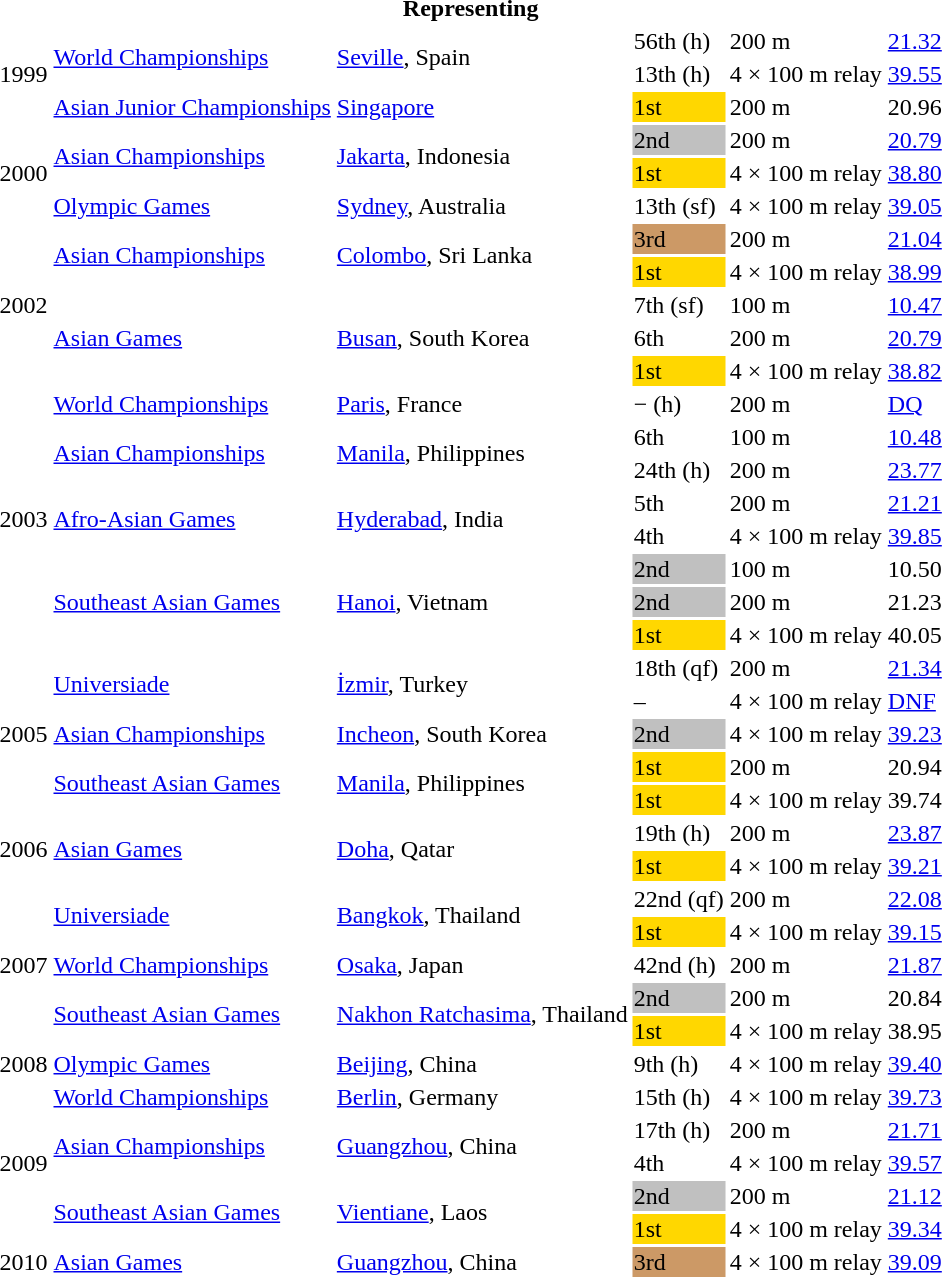<table>
<tr>
<th colspan="6">Representing </th>
</tr>
<tr>
<td rowspan=3>1999</td>
<td rowspan=2><a href='#'>World Championships</a></td>
<td rowspan=2><a href='#'>Seville</a>, Spain</td>
<td>56th (h)</td>
<td>200 m</td>
<td><a href='#'>21.32</a></td>
</tr>
<tr>
<td>13th (h)</td>
<td>4 × 100 m relay</td>
<td><a href='#'>39.55</a></td>
</tr>
<tr>
<td><a href='#'>Asian Junior Championships</a></td>
<td><a href='#'>Singapore</a></td>
<td bgcolor=gold>1st</td>
<td>200 m</td>
<td>20.96</td>
</tr>
<tr>
<td rowspan=3>2000</td>
<td rowspan=2><a href='#'>Asian Championships</a></td>
<td rowspan=2><a href='#'>Jakarta</a>, Indonesia</td>
<td bgcolor=silver>2nd</td>
<td>200 m</td>
<td><a href='#'>20.79</a></td>
</tr>
<tr>
<td bgcolor=gold>1st</td>
<td>4 × 100 m relay</td>
<td><a href='#'>38.80</a></td>
</tr>
<tr>
<td><a href='#'>Olympic Games</a></td>
<td><a href='#'>Sydney</a>, Australia</td>
<td>13th (sf)</td>
<td>4 × 100 m relay</td>
<td><a href='#'>39.05</a></td>
</tr>
<tr>
<td rowspan=5>2002</td>
<td rowspan=2><a href='#'>Asian Championships</a></td>
<td rowspan=2><a href='#'>Colombo</a>, Sri Lanka</td>
<td bgcolor="cc9966">3rd</td>
<td>200 m</td>
<td><a href='#'>21.04</a></td>
</tr>
<tr>
<td bgcolor=gold>1st</td>
<td>4 × 100 m relay</td>
<td><a href='#'>38.99</a></td>
</tr>
<tr>
<td rowspan=3><a href='#'>Asian Games</a></td>
<td rowspan=3><a href='#'>Busan</a>, South Korea</td>
<td>7th (sf)</td>
<td>100 m</td>
<td><a href='#'>10.47</a></td>
</tr>
<tr>
<td>6th</td>
<td>200 m</td>
<td><a href='#'>20.79</a></td>
</tr>
<tr>
<td bgcolor=gold>1st</td>
<td>4 × 100 m relay</td>
<td><a href='#'>38.82</a></td>
</tr>
<tr>
<td rowspan=8>2003</td>
<td><a href='#'>World Championships</a></td>
<td><a href='#'>Paris</a>, France</td>
<td>− (h)</td>
<td>200 m</td>
<td><a href='#'>DQ</a></td>
</tr>
<tr>
<td rowspan=2><a href='#'>Asian Championships</a></td>
<td rowspan=2><a href='#'>Manila</a>, Philippines</td>
<td>6th</td>
<td>100 m</td>
<td><a href='#'>10.48</a></td>
</tr>
<tr>
<td>24th (h)</td>
<td>200 m</td>
<td><a href='#'>23.77</a></td>
</tr>
<tr>
<td rowspan=2><a href='#'>Afro-Asian Games</a></td>
<td rowspan=2><a href='#'>Hyderabad</a>, India</td>
<td>5th</td>
<td>200 m</td>
<td><a href='#'>21.21</a></td>
</tr>
<tr>
<td>4th</td>
<td>4 × 100 m relay</td>
<td><a href='#'>39.85</a></td>
</tr>
<tr>
<td rowspan=3><a href='#'>Southeast Asian Games</a></td>
<td rowspan=3><a href='#'>Hanoi</a>, Vietnam</td>
<td bgcolor=silver>2nd</td>
<td>100 m</td>
<td>10.50</td>
</tr>
<tr>
<td bgcolor=silver>2nd</td>
<td>200 m</td>
<td>21.23</td>
</tr>
<tr>
<td bgcolor=gold>1st</td>
<td>4 × 100 m relay</td>
<td>40.05</td>
</tr>
<tr>
<td rowspan=5>2005</td>
<td rowspan=2><a href='#'>Universiade</a></td>
<td rowspan=2><a href='#'>İzmir</a>, Turkey</td>
<td>18th (qf)</td>
<td>200 m</td>
<td><a href='#'>21.34</a></td>
</tr>
<tr>
<td>–</td>
<td>4 × 100 m relay</td>
<td><a href='#'>DNF</a></td>
</tr>
<tr>
<td><a href='#'>Asian Championships</a></td>
<td><a href='#'>Incheon</a>, South Korea</td>
<td bgcolor=silver>2nd</td>
<td>4 × 100 m relay</td>
<td><a href='#'>39.23</a></td>
</tr>
<tr>
<td rowspan=2><a href='#'>Southeast Asian Games</a></td>
<td rowspan=2><a href='#'>Manila</a>, Philippines</td>
<td bgcolor=gold>1st</td>
<td>200 m</td>
<td>20.94</td>
</tr>
<tr>
<td bgcolor=gold>1st</td>
<td>4 × 100 m relay</td>
<td>39.74</td>
</tr>
<tr>
<td rowspan=2>2006</td>
<td rowspan=2><a href='#'>Asian Games</a></td>
<td rowspan=2><a href='#'>Doha</a>, Qatar</td>
<td>19th (h)</td>
<td>200 m</td>
<td><a href='#'>23.87</a></td>
</tr>
<tr>
<td bgcolor=gold>1st</td>
<td>4 × 100 m relay</td>
<td><a href='#'>39.21</a></td>
</tr>
<tr>
<td rowspan=5>2007</td>
<td rowspan=2><a href='#'>Universiade</a></td>
<td rowspan=2><a href='#'>Bangkok</a>, Thailand</td>
<td>22nd (qf)</td>
<td>200 m</td>
<td><a href='#'>22.08</a></td>
</tr>
<tr>
<td bgcolor=gold>1st</td>
<td>4 × 100 m relay</td>
<td><a href='#'>39.15</a></td>
</tr>
<tr>
<td><a href='#'>World Championships</a></td>
<td><a href='#'>Osaka</a>, Japan</td>
<td>42nd (h)</td>
<td>200 m</td>
<td><a href='#'>21.87</a></td>
</tr>
<tr>
<td rowspan=2><a href='#'>Southeast Asian Games</a></td>
<td rowspan=2><a href='#'>Nakhon Ratchasima</a>, Thailand</td>
<td bgcolor=silver>2nd</td>
<td>200 m</td>
<td>20.84</td>
</tr>
<tr>
<td bgcolor=gold>1st</td>
<td>4 × 100 m relay</td>
<td>38.95</td>
</tr>
<tr>
<td>2008</td>
<td><a href='#'>Olympic Games</a></td>
<td><a href='#'>Beijing</a>, China</td>
<td>9th (h)</td>
<td>4 × 100 m relay</td>
<td><a href='#'>39.40</a></td>
</tr>
<tr>
<td rowspan=5>2009</td>
<td><a href='#'>World Championships</a></td>
<td><a href='#'>Berlin</a>, Germany</td>
<td>15th (h)</td>
<td>4 × 100 m relay</td>
<td><a href='#'>39.73</a></td>
</tr>
<tr>
<td rowspan=2><a href='#'>Asian Championships</a></td>
<td rowspan=2><a href='#'>Guangzhou</a>, China</td>
<td>17th (h)</td>
<td>200 m</td>
<td><a href='#'>21.71</a></td>
</tr>
<tr>
<td>4th</td>
<td>4 × 100 m relay</td>
<td><a href='#'>39.57</a></td>
</tr>
<tr>
<td rowspan=2><a href='#'>Southeast Asian Games</a></td>
<td rowspan=2><a href='#'>Vientiane</a>, Laos</td>
<td bgcolor=silver>2nd</td>
<td>200 m</td>
<td><a href='#'>21.12</a></td>
</tr>
<tr>
<td bgcolor=gold>1st</td>
<td>4 × 100 m relay</td>
<td><a href='#'>39.34</a></td>
</tr>
<tr>
<td>2010</td>
<td><a href='#'>Asian Games</a></td>
<td><a href='#'>Guangzhou</a>, China</td>
<td bgcolor="cc9966">3rd</td>
<td>4 × 100 m relay</td>
<td><a href='#'>39.09</a></td>
</tr>
</table>
